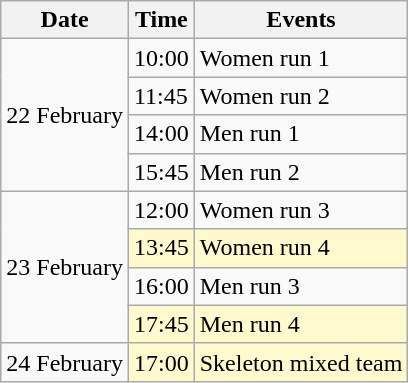<table class="wikitable">
<tr>
<th>Date</th>
<th>Time</th>
<th>Events</th>
</tr>
<tr>
<td rowspan="4">22 February</td>
<td>10:00</td>
<td>Women run 1</td>
</tr>
<tr>
<td>11:45</td>
<td>Women run 2</td>
</tr>
<tr>
<td>14:00</td>
<td>Men run 1</td>
</tr>
<tr>
<td>15:45</td>
<td>Men run 2</td>
</tr>
<tr>
<td rowspan="4">23 February</td>
<td>12:00</td>
<td>Women run 3</td>
</tr>
<tr>
<td bgcolor="lemonchiffon">13:45</td>
<td bgcolor="lemonchiffon">Women run 4</td>
</tr>
<tr>
<td>16:00</td>
<td>Men run 3</td>
</tr>
<tr>
<td bgcolor="lemonchiffon">17:45</td>
<td bgcolor="lemonchiffon">Men run 4</td>
</tr>
<tr>
<td>24 February</td>
<td bgcolor="lemonchiffon">17:00</td>
<td bgcolor="lemonchiffon">Skeleton mixed team</td>
</tr>
</table>
